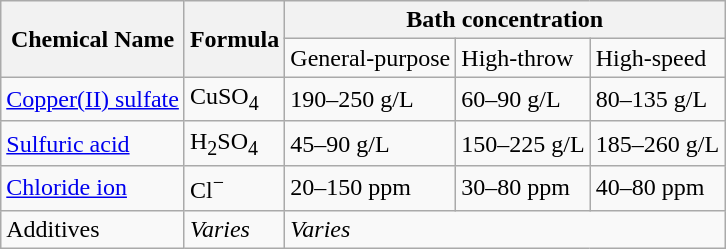<table class="wikitable">
<tr>
<th rowspan="2">Chemical Name</th>
<th rowspan="2">Formula</th>
<th colspan="3">Bath concentration</th>
</tr>
<tr>
<td>General-purpose</td>
<td>High-throw</td>
<td>High-speed</td>
</tr>
<tr>
<td><a href='#'>Copper(II) sulfate</a></td>
<td>CuSO<sub>4</sub></td>
<td>190–250 g/L</td>
<td>60–90 g/L</td>
<td>80–135 g/L</td>
</tr>
<tr>
<td><a href='#'>Sulfuric acid</a></td>
<td>H<sub>2</sub>SO<sub>4</sub></td>
<td>45–90 g/L</td>
<td>150–225 g/L</td>
<td>185–260 g/L</td>
</tr>
<tr>
<td><a href='#'>Chloride ion</a></td>
<td>Cl<sup>−</sup></td>
<td>20–150 ppm</td>
<td>30–80 ppm</td>
<td>40–80 ppm</td>
</tr>
<tr>
<td>Additives</td>
<td><em>Varies</em></td>
<td colspan="3"><em>Varies</em></td>
</tr>
</table>
